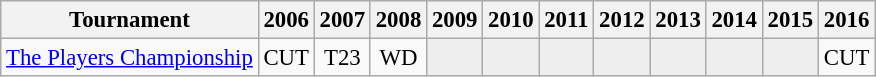<table class="wikitable" style="font-size:95%;text-align:center;">
<tr>
<th>Tournament</th>
<th>2006</th>
<th>2007</th>
<th>2008</th>
<th>2009</th>
<th>2010</th>
<th>2011</th>
<th>2012</th>
<th>2013</th>
<th>2014</th>
<th>2015</th>
<th>2016</th>
</tr>
<tr>
<td align=left><a href='#'>The Players Championship</a></td>
<td>CUT</td>
<td>T23</td>
<td>WD</td>
<td style="background:#eeeeee;"></td>
<td style="background:#eeeeee;"></td>
<td style="background:#eeeeee;"></td>
<td style="background:#eeeeee;"></td>
<td style="background:#eeeeee;"></td>
<td style="background:#eeeeee;"></td>
<td style="background:#eeeeee;"></td>
<td>CUT</td>
</tr>
</table>
